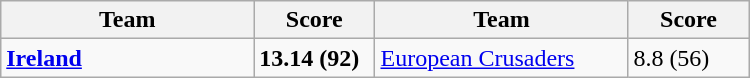<table class="wikitable" width=500>
<tr>
<th width=25%>Team</th>
<th width=12%>Score</th>
<th width=25%>Team</th>
<th width=12%>Score</th>
</tr>
<tr style="vertical-align: top;">
<td> <strong><a href='#'>Ireland</a></strong></td>
<td><strong>13.14 (92)</strong></td>
<td> <a href='#'>European Crusaders</a></td>
<td>8.8 (56)</td>
</tr>
</table>
